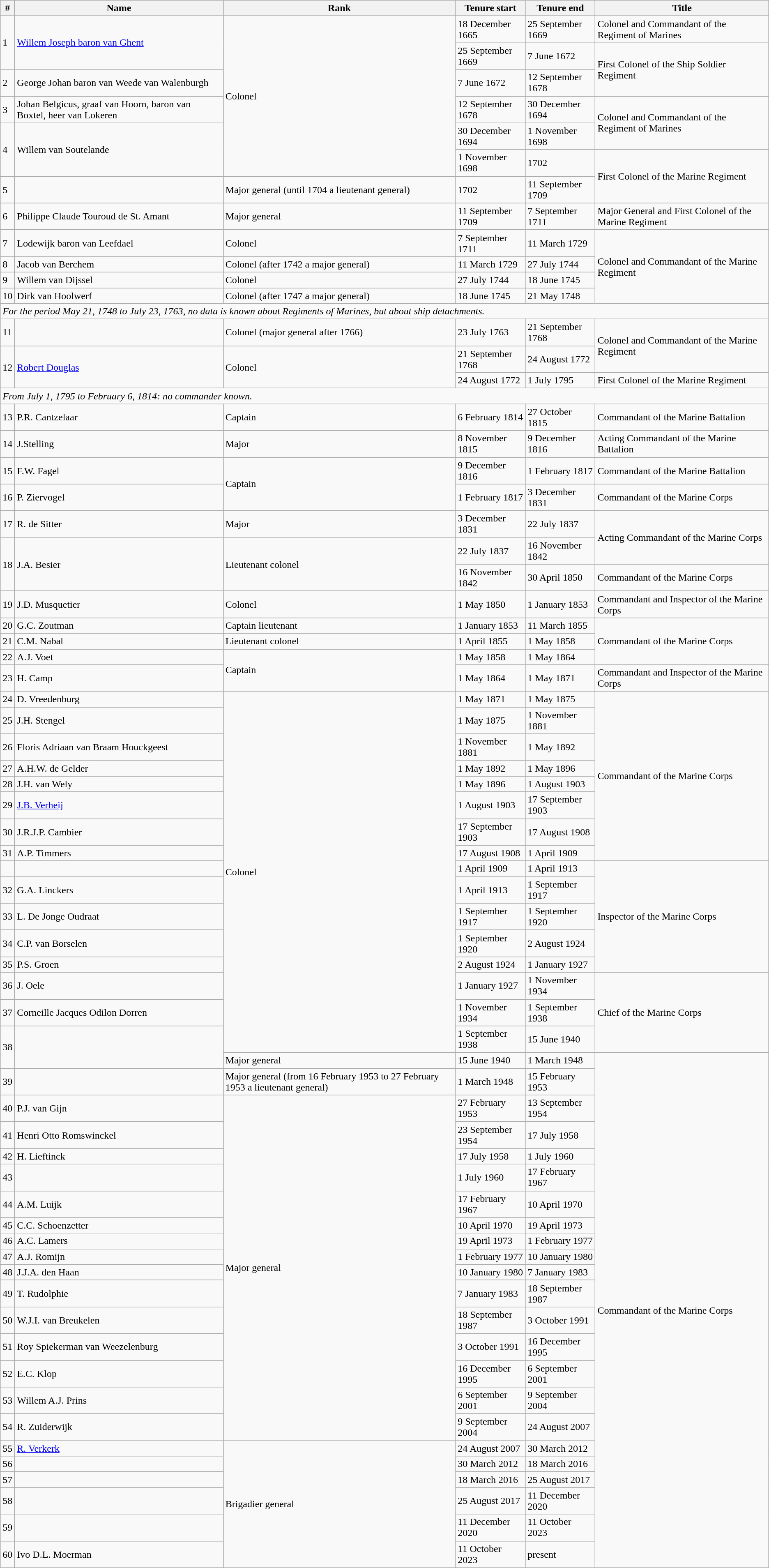<table class="wikitable sortable">
<tr>
<th>#</th>
<th>Name</th>
<th>Rank</th>
<th>Tenure start</th>
<th>Tenure end</th>
<th>Title</th>
</tr>
<tr>
<td rowspan="2">1</td>
<td rowspan="2"><a href='#'>Willem Joseph baron van Ghent</a></td>
<td rowspan="6">Colonel</td>
<td>18 December 1665</td>
<td>25 September 1669</td>
<td>Colonel and Commandant of the Regiment of Marines</td>
</tr>
<tr>
<td>25 September 1669</td>
<td>7 June 1672</td>
<td rowspan="2">First Colonel of the Ship Soldier Regiment</td>
</tr>
<tr>
<td>2</td>
<td>George Johan baron van Weede van Walenburgh</td>
<td>7 June 1672</td>
<td>12 September 1678</td>
</tr>
<tr>
<td>3</td>
<td>Johan Belgicus, graaf van Hoorn, baron van Boxtel, heer van Lokeren</td>
<td>12 September 1678</td>
<td>30 December 1694</td>
<td rowspan="2">Colonel and Commandant of the Regiment of Marines</td>
</tr>
<tr>
<td rowspan="2">4</td>
<td rowspan="2">Willem van Soutelande</td>
<td>30 December 1694</td>
<td>1 November 1698</td>
</tr>
<tr>
<td>1 November 1698</td>
<td>1702</td>
<td rowspan="2">First Colonel of the Marine Regiment</td>
</tr>
<tr>
<td>5</td>
<td></td>
<td>Major general (until 1704 a lieutenant general)</td>
<td>1702</td>
<td>11 September 1709</td>
</tr>
<tr>
<td>6</td>
<td>Philippe Claude Touroud de St. Amant</td>
<td>Major general</td>
<td>11 September 1709</td>
<td>7 September 1711</td>
<td>Major General and First Colonel of the Marine Regiment</td>
</tr>
<tr>
<td>7</td>
<td>Lodewijk baron van Leefdael</td>
<td>Colonel</td>
<td>7 September 1711</td>
<td>11 March 1729</td>
<td rowspan="4">Colonel and Commandant of the Marine Regiment</td>
</tr>
<tr>
<td>8</td>
<td>Jacob van Berchem</td>
<td>Colonel (after 1742 a major general)</td>
<td>11 March 1729</td>
<td>27 July 1744</td>
</tr>
<tr>
<td>9</td>
<td>Willem van Dijssel</td>
<td>Colonel</td>
<td>27 July 1744</td>
<td>18 June 1745</td>
</tr>
<tr>
<td>10</td>
<td>Dirk van Hoolwerf</td>
<td>Colonel (after 1747 a major general)</td>
<td>18 June 1745</td>
<td>21 May 1748</td>
</tr>
<tr>
<td colspan="6"><em>For the period May 21, 1748 to July 23, 1763, no data is known about Regiments of Marines, but about ship detachments.</em></td>
</tr>
<tr>
<td>11</td>
<td></td>
<td>Colonel (major general after 1766)</td>
<td>23 July 1763</td>
<td>21 September 1768</td>
<td rowspan="2">Colonel and Commandant of the Marine Regiment</td>
</tr>
<tr>
<td rowspan="2">12</td>
<td rowspan="2"><a href='#'>Robert Douglas</a></td>
<td rowspan="2">Colonel</td>
<td>21 September 1768</td>
<td>24 August 1772</td>
</tr>
<tr>
<td>24 August 1772</td>
<td>1 July 1795</td>
<td>First Colonel of the Marine Regiment</td>
</tr>
<tr>
<td colspan="6"><em>From July 1, 1795 to February 6, 1814: no commander known.</em></td>
</tr>
<tr>
<td>13</td>
<td>P.R. Cantzelaar</td>
<td>Captain</td>
<td>6 February 1814</td>
<td>27 October 1815</td>
<td>Commandant of the Marine Battalion</td>
</tr>
<tr>
<td>14</td>
<td>J.Stelling</td>
<td>Major</td>
<td>8 November 1815</td>
<td>9 December 1816</td>
<td>Acting Commandant of the Marine Battalion</td>
</tr>
<tr>
<td>15</td>
<td>F.W. Fagel</td>
<td rowspan="2">Captain</td>
<td>9 December 1816</td>
<td>1 February 1817</td>
<td>Commandant of the Marine Battalion</td>
</tr>
<tr>
<td>16</td>
<td>P. Ziervogel</td>
<td>1 February 1817</td>
<td>3 December 1831</td>
<td>Commandant of the Marine Corps</td>
</tr>
<tr>
<td>17</td>
<td>R. de Sitter</td>
<td>Major</td>
<td>3 December 1831</td>
<td>22 July 1837</td>
<td rowspan="2">Acting Commandant of the Marine Corps</td>
</tr>
<tr>
<td rowspan="2">18</td>
<td rowspan="2">J.A. Besier</td>
<td rowspan="2">Lieutenant colonel</td>
<td>22 July 1837</td>
<td>16 November 1842</td>
</tr>
<tr>
<td>16 November 1842</td>
<td>30 April 1850</td>
<td>Commandant of the Marine Corps</td>
</tr>
<tr>
<td>19</td>
<td>J.D. Musquetier</td>
<td>Colonel</td>
<td>1 May 1850</td>
<td>1 January 1853</td>
<td>Commandant and Inspector of the Marine Corps</td>
</tr>
<tr>
<td>20</td>
<td>G.C. Zoutman</td>
<td>Captain lieutenant</td>
<td>1 January 1853</td>
<td>11 March 1855</td>
<td rowspan="3">Commandant of the Marine Corps</td>
</tr>
<tr>
<td>21</td>
<td>C.M. Nabal</td>
<td>Lieutenant colonel</td>
<td>1 April 1855</td>
<td>1 May 1858</td>
</tr>
<tr>
<td>22</td>
<td>A.J. Voet</td>
<td rowspan="2">Captain</td>
<td>1 May 1858</td>
<td>1 May 1864</td>
</tr>
<tr>
<td>23</td>
<td>H. Camp</td>
<td>1 May 1864</td>
<td>1 May 1871</td>
<td>Commandant and Inspector of the Marine Corps</td>
</tr>
<tr>
<td>24</td>
<td>D. Vreedenburg</td>
<td rowspan="16">Colonel</td>
<td>1 May 1871</td>
<td>1 May 1875</td>
<td rowspan="8">Commandant of the Marine Corps</td>
</tr>
<tr>
<td>25</td>
<td>J.H. Stengel</td>
<td>1 May 1875</td>
<td>1 November 1881</td>
</tr>
<tr>
<td>26</td>
<td>Floris Adriaan van Braam Houckgeest</td>
<td>1 November 1881</td>
<td>1 May 1892</td>
</tr>
<tr>
<td>27</td>
<td>A.H.W. de Gelder</td>
<td>1 May 1892</td>
<td>1 May 1896</td>
</tr>
<tr>
<td>28</td>
<td>J.H. van Wely</td>
<td>1 May 1896</td>
<td>1 August 1903</td>
</tr>
<tr>
<td>29</td>
<td><a href='#'>J.B. Verheij</a></td>
<td>1 August 1903</td>
<td>17 September 1903</td>
</tr>
<tr>
<td>30</td>
<td>J.R.J.P. Cambier</td>
<td>17 September 1903</td>
<td>17 August 1908</td>
</tr>
<tr>
<td>31</td>
<td>A.P. Timmers</td>
<td>17 August 1908</td>
<td>1 April 1909</td>
</tr>
<tr>
<td></td>
<td></td>
<td>1 April 1909</td>
<td>1 April 1913</td>
<td rowspan="5">Inspector of the Marine Corps</td>
</tr>
<tr>
<td>32</td>
<td>G.A. Linckers</td>
<td>1 April 1913</td>
<td>1 September 1917</td>
</tr>
<tr>
<td>33</td>
<td>L. De Jonge Oudraat</td>
<td>1 September 1917</td>
<td>1 September 1920</td>
</tr>
<tr>
<td>34</td>
<td>C.P. van Borselen</td>
<td>1 September 1920</td>
<td>2 August 1924</td>
</tr>
<tr>
<td>35</td>
<td>P.S. Groen</td>
<td>2 August 1924</td>
<td>1 January 1927</td>
</tr>
<tr>
<td>36</td>
<td>J. Oele</td>
<td>1 January 1927</td>
<td>1 November 1934</td>
<td rowspan="3">Chief of the Marine Corps</td>
</tr>
<tr>
<td>37</td>
<td>Corneille Jacques Odilon Dorren</td>
<td>1 November 1934</td>
<td>1 September 1938</td>
</tr>
<tr>
<td rowspan="2">38</td>
<td rowspan="2"></td>
<td>1 September 1938</td>
<td>15 June 1940</td>
</tr>
<tr>
<td>Major general</td>
<td>15 June 1940</td>
<td>1 March 1948</td>
<td rowspan="23">Commandant of the Marine Corps</td>
</tr>
<tr>
<td>39</td>
<td></td>
<td>Major general (from 16 February 1953 to 27 February 1953 a lieutenant general)</td>
<td>1 March 1948</td>
<td>15 February 1953</td>
</tr>
<tr>
<td>40</td>
<td>P.J. van Gijn</td>
<td rowspan="15">Major general</td>
<td>27 February 1953</td>
<td>13 September 1954</td>
</tr>
<tr>
<td>41</td>
<td>Henri Otto Romswinckel</td>
<td>23 September 1954</td>
<td>17 July 1958</td>
</tr>
<tr>
<td>42</td>
<td>H. Lieftinck</td>
<td>17 July 1958</td>
<td>1 July 1960</td>
</tr>
<tr>
<td>43</td>
<td></td>
<td>1 July 1960</td>
<td>17 February 1967</td>
</tr>
<tr>
<td>44</td>
<td>A.M. Luijk</td>
<td>17 February 1967</td>
<td>10 April 1970</td>
</tr>
<tr>
<td>45</td>
<td>C.C. Schoenzetter</td>
<td>10 April 1970</td>
<td>19 April 1973</td>
</tr>
<tr>
<td>46</td>
<td>A.C. Lamers</td>
<td>19 April 1973</td>
<td>1 February 1977</td>
</tr>
<tr>
<td>47</td>
<td>A.J. Romijn</td>
<td>1 February 1977</td>
<td>10 January 1980</td>
</tr>
<tr>
<td>48</td>
<td>J.J.A. den Haan</td>
<td>10 January 1980</td>
<td>7 January 1983</td>
</tr>
<tr>
<td>49</td>
<td>T. Rudolphie</td>
<td>7 January 1983</td>
<td>18 September 1987</td>
</tr>
<tr>
<td>50</td>
<td>W.J.I. van Breukelen</td>
<td>18 September 1987</td>
<td>3 October 1991</td>
</tr>
<tr>
<td>51</td>
<td>Roy Spiekerman van Weezelenburg</td>
<td>3 October 1991</td>
<td>16 December 1995</td>
</tr>
<tr>
<td>52</td>
<td>E.C. Klop</td>
<td>16 December 1995</td>
<td>6 September 2001</td>
</tr>
<tr>
<td>53</td>
<td>Willem A.J. Prins</td>
<td>6 September 2001</td>
<td>9 September 2004</td>
</tr>
<tr>
<td>54</td>
<td>R. Zuiderwijk</td>
<td>9 September 2004</td>
<td>24 August 2007</td>
</tr>
<tr>
<td>55</td>
<td><a href='#'>R. Verkerk</a></td>
<td rowspan="6">Brigadier general</td>
<td>24 August 2007</td>
<td>30 March 2012</td>
</tr>
<tr>
<td>56</td>
<td></td>
<td>30 March 2012</td>
<td>18 March 2016</td>
</tr>
<tr>
<td>57</td>
<td></td>
<td>18 March 2016</td>
<td>25 August 2017</td>
</tr>
<tr>
<td>58</td>
<td></td>
<td>25 August 2017</td>
<td>11 December 2020</td>
</tr>
<tr>
<td>59</td>
<td></td>
<td>11 December 2020</td>
<td>11 October 2023</td>
</tr>
<tr>
<td>60</td>
<td>Ivo D.L. Moerman</td>
<td>11 October 2023</td>
<td>present</td>
</tr>
</table>
